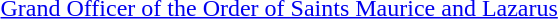<table>
<tr>
<td rowspan=2 style="width:60px; vertical-align:top;"></td>
<td><a href='#'>Grand Officer of the Order of Saints Maurice and Lazarus</a></td>
</tr>
<tr>
<td></td>
</tr>
</table>
